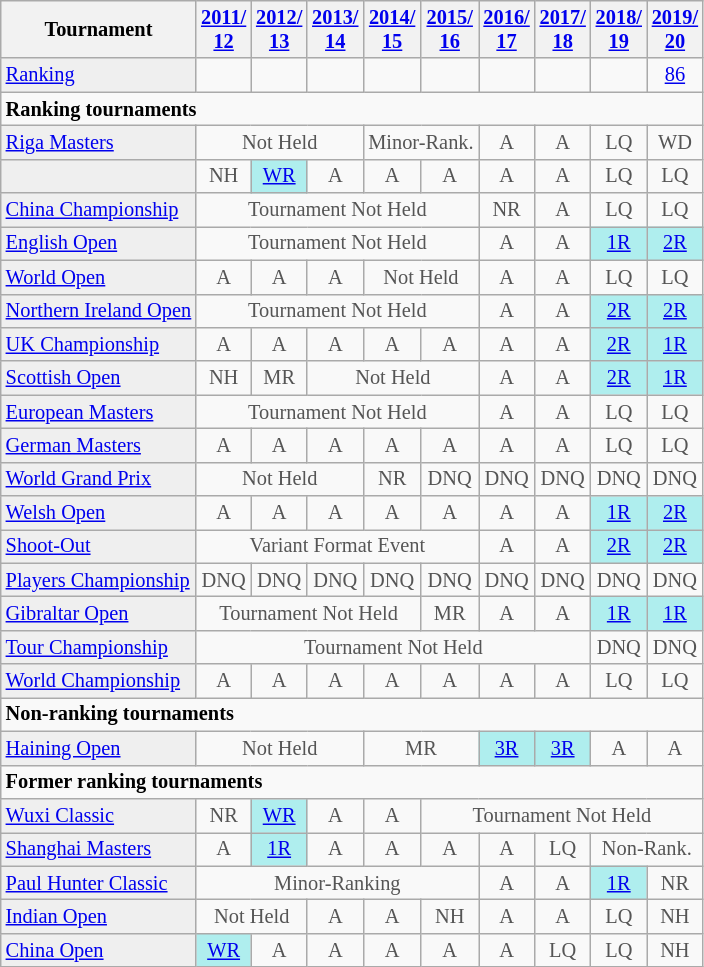<table class="wikitable" style="font-size:85%;">
<tr>
<th>Tournament</th>
<th><a href='#'>2011/<br>12</a></th>
<th><a href='#'>2012/<br>13</a></th>
<th><a href='#'>2013/<br>14</a></th>
<th><a href='#'>2014/<br>15</a></th>
<th><a href='#'>2015/<br>16</a></th>
<th><a href='#'>2016/<br>17</a></th>
<th><a href='#'>2017/<br>18</a></th>
<th><a href='#'>2018/<br>19</a></th>
<th><a href='#'>2019/<br>20</a></th>
</tr>
<tr>
<td style="background:#EFEFEF;"><a href='#'>Ranking</a></td>
<td align="center"></td>
<td align="center"></td>
<td align="center"></td>
<td align="center"></td>
<td align="center"></td>
<td align="center"></td>
<td align="center"></td>
<td align="center"></td>
<td align="center"><a href='#'>86</a></td>
</tr>
<tr>
<td colspan="20"><strong>Ranking tournaments</strong></td>
</tr>
<tr>
<td style="background:#EFEFEF;"><a href='#'>Riga Masters</a></td>
<td align="center" colspan="3" style="color:#555555;">Not Held</td>
<td colspan="2" style="text-align:center; color:#555555;">Minor-Rank.</td>
<td align="center" style="color:#555555;">A</td>
<td align="center" style="color:#555555;">A</td>
<td align="center" style="color:#555555;">LQ</td>
<td align="center" style="color:#555555;">WD</td>
</tr>
<tr>
<td style="background:#EFEFEF;"></td>
<td align="center" style="color:#555555;">NH</td>
<td style="text-align:center; background:#afeeee;"><a href='#'>WR</a></td>
<td align="center" style="color:#555555;">A</td>
<td align="center" style="color:#555555;">A</td>
<td align="center" style="color:#555555;">A</td>
<td align="center" style="color:#555555;">A</td>
<td align="center" style="color:#555555;">A</td>
<td align="center" style="color:#555555;">LQ</td>
<td align="center" style="color:#555555;">LQ</td>
</tr>
<tr>
<td style="background:#EFEFEF;"><a href='#'>China Championship</a></td>
<td colspan="5" style="text-align:center; color:#555555;">Tournament Not Held</td>
<td align="center" style="color:#555555;">NR</td>
<td align="center" style="color:#555555;">A</td>
<td align="center" style="color:#555555;">LQ</td>
<td align="center" style="color:#555555;">LQ</td>
</tr>
<tr>
<td style="background:#EFEFEF;"><a href='#'>English Open</a></td>
<td align="center" colspan="5" style="color:#555555;">Tournament Not Held</td>
<td align="center" style="color:#555555;">A</td>
<td align="center" style="color:#555555;">A</td>
<td style="text-align:center; background:#afeeee;"><a href='#'>1R</a></td>
<td style="text-align:center; background:#afeeee;"><a href='#'>2R</a></td>
</tr>
<tr>
<td style="background:#EFEFEF;"><a href='#'>World Open</a></td>
<td align="center" style="color:#555555;">A</td>
<td align="center" style="color:#555555;">A</td>
<td align="center" style="color:#555555;">A</td>
<td align="center" colspan="2" style="color:#555555;">Not Held</td>
<td align="center" style="color:#555555;">A</td>
<td align="center" style="color:#555555;">A</td>
<td align="center" style="color:#555555;">LQ</td>
<td align="center" style="color:#555555;">LQ</td>
</tr>
<tr>
<td style="background:#EFEFEF;"><a href='#'>Northern Ireland Open</a></td>
<td align="center" colspan="5" style="color:#555555;">Tournament Not Held</td>
<td align="center" style="color:#555555;">A</td>
<td align="center" style="color:#555555;">A</td>
<td style="text-align:center; background:#afeeee;"><a href='#'>2R</a></td>
<td style="text-align:center; background:#afeeee;"><a href='#'>2R</a></td>
</tr>
<tr>
<td style="background:#EFEFEF;"><a href='#'>UK Championship</a></td>
<td align="center" style="color:#555555;">A</td>
<td align="center" style="color:#555555;">A</td>
<td align="center" style="color:#555555;">A</td>
<td align="center" style="color:#555555;">A</td>
<td align="center" style="color:#555555;">A</td>
<td align="center" style="color:#555555;">A</td>
<td align="center" style="color:#555555;">A</td>
<td style="text-align:center; background:#afeeee;"><a href='#'>2R</a></td>
<td style="text-align:center; background:#afeeee;"><a href='#'>1R</a></td>
</tr>
<tr>
<td style="background:#EFEFEF;"><a href='#'>Scottish Open</a></td>
<td align="center" style="color:#555555;">NH</td>
<td align="center" style="color:#555555;">MR</td>
<td colspan="3" align="center" style="color:#555555;">Not Held</td>
<td align="center" style="color:#555555;">A</td>
<td align="center" style="color:#555555;">A</td>
<td style="text-align:center; background:#afeeee;"><a href='#'>2R</a></td>
<td style="text-align:center; background:#afeeee;"><a href='#'>1R</a></td>
</tr>
<tr>
<td style="background:#EFEFEF;"><a href='#'>European Masters</a></td>
<td align="center" colspan="5" style="color:#555555;">Tournament Not Held</td>
<td align="center" style="color:#555555;">A</td>
<td align="center" style="color:#555555;">A</td>
<td align="center" style="color:#555555;">LQ</td>
<td align="center" style="color:#555555;">LQ</td>
</tr>
<tr>
<td style="background:#EFEFEF;"><a href='#'>German Masters</a></td>
<td align="center" style="color:#555555;">A</td>
<td align="center" style="color:#555555;">A</td>
<td align="center" style="color:#555555;">A</td>
<td align="center" style="color:#555555;">A</td>
<td align="center" style="color:#555555;">A</td>
<td align="center" style="color:#555555;">A</td>
<td align="center" style="color:#555555;">A</td>
<td align="center" style="color:#555555;">LQ</td>
<td align="center" style="color:#555555;">LQ</td>
</tr>
<tr>
<td style="background:#EFEFEF;"><a href='#'>World Grand Prix</a></td>
<td align="center" colspan="3" style="color:#555555;">Not Held</td>
<td align="center" style="color:#555555;">NR</td>
<td align="center" style="color:#555555;">DNQ</td>
<td align="center" style="color:#555555;">DNQ</td>
<td align="center" style="color:#555555;">DNQ</td>
<td align="center" style="color:#555555;">DNQ</td>
<td align="center" style="color:#555555;">DNQ</td>
</tr>
<tr>
<td style="background:#EFEFEF;"><a href='#'>Welsh Open</a></td>
<td align="center" style="color:#555555;">A</td>
<td align="center" style="color:#555555;">A</td>
<td align="center" style="color:#555555;">A</td>
<td align="center" style="color:#555555;">A</td>
<td align="center" style="color:#555555;">A</td>
<td align="center" style="color:#555555;">A</td>
<td align="center" style="color:#555555;">A</td>
<td style="text-align:center; background:#afeeee;"><a href='#'>1R</a></td>
<td style="text-align:center; background:#afeeee;"><a href='#'>2R</a></td>
</tr>
<tr>
<td style="background:#EFEFEF;"><a href='#'>Shoot-Out</a></td>
<td colspan="5" style="text-align:center; color:#555555;">Variant Format Event</td>
<td align="center" style="color:#555555;">A</td>
<td align="center" style="color:#555555;">A</td>
<td style="text-align:center; background:#afeeee;"><a href='#'>2R</a></td>
<td style="text-align:center; background:#afeeee;"><a href='#'>2R</a></td>
</tr>
<tr>
<td style="background:#EFEFEF;"><a href='#'>Players Championship</a></td>
<td align="center" style="color:#555555;">DNQ</td>
<td align="center" style="color:#555555;">DNQ</td>
<td align="center" style="color:#555555;">DNQ</td>
<td align="center" style="color:#555555;">DNQ</td>
<td align="center" style="color:#555555;">DNQ</td>
<td align="center" style="color:#555555;">DNQ</td>
<td align="center" style="color:#555555;">DNQ</td>
<td align="center" style="color:#555555;">DNQ</td>
<td align="center" style="color:#555555;">DNQ</td>
</tr>
<tr>
<td style="background:#EFEFEF;"><a href='#'>Gibraltar Open</a></td>
<td align="center" colspan="4" style="color:#555555;">Tournament Not Held</td>
<td style="text-align:center; color:#555555;">MR</td>
<td align="center" style="color:#555555;">A</td>
<td align="center" style="color:#555555;">A</td>
<td style="text-align:center; background:#afeeee;"><a href='#'>1R</a></td>
<td style="text-align:center; background:#afeeee;"><a href='#'>1R</a></td>
</tr>
<tr>
<td style="background:#EFEFEF;"><a href='#'>Tour Championship</a></td>
<td align="center" colspan="7" style="color:#555555;">Tournament Not Held</td>
<td align="center" style="color:#555555;">DNQ</td>
<td align="center" style="color:#555555;">DNQ</td>
</tr>
<tr>
<td style="background:#EFEFEF;"><a href='#'>World Championship</a></td>
<td align="center" style="color:#555555;">A</td>
<td align="center" style="color:#555555;">A</td>
<td align="center" style="color:#555555;">A</td>
<td align="center" style="color:#555555;">A</td>
<td align="center" style="color:#555555;">A</td>
<td align="center" style="color:#555555;">A</td>
<td align="center" style="color:#555555;">A</td>
<td align="center" style="color:#555555;">LQ</td>
<td align="center" style="color:#555555;">LQ</td>
</tr>
<tr>
<td colspan="20"><strong>Non-ranking tournaments</strong></td>
</tr>
<tr>
<td style="background:#EFEFEF;"><a href='#'>Haining Open</a></td>
<td align="center" colspan="3" style="color:#555555;">Not Held</td>
<td align="center" colspan="2" style="color:#555555;">MR</td>
<td align="center" style="background:#afeeee;"><a href='#'>3R</a></td>
<td align="center" style="background:#afeeee;"><a href='#'>3R</a></td>
<td align="center" style="color:#555555;">A</td>
<td align="center" style="color:#555555;">A</td>
</tr>
<tr>
<td colspan="20"><strong>Former ranking tournaments</strong></td>
</tr>
<tr>
<td style="background:#EFEFEF;"><a href='#'>Wuxi Classic</a></td>
<td align="center" style="color:#555555;">NR</td>
<td align="center" style="background:#afeeee;"><a href='#'>WR</a></td>
<td align="center" style="color:#555555;">A</td>
<td align="center" style="color:#555555;">A</td>
<td align="center" colspan="30" style="color:#555555;">Tournament Not Held</td>
</tr>
<tr>
<td style="background:#EFEFEF;"><a href='#'>Shanghai Masters</a></td>
<td align="center" style="color:#555555;">A</td>
<td align="center" style="background:#afeeee;"><a href='#'>1R</a></td>
<td align="center" style="color:#555555;">A</td>
<td align="center" style="color:#555555;">A</td>
<td align="center" style="color:#555555;">A</td>
<td align="center" style="color:#555555;">A</td>
<td align="center" style="color:#555555;">LQ</td>
<td align="center" colspan="2" style="color:#555555;">Non-Rank.</td>
</tr>
<tr>
<td style="background:#EFEFEF;"><a href='#'>Paul Hunter Classic</a></td>
<td colspan="5" style="text-align:center; color:#555555;">Minor-Ranking</td>
<td align="center" style="color:#555555;">A</td>
<td align="center" style="color:#555555;">A</td>
<td style="text-align:center; background:#afeeee;"><a href='#'>1R</a></td>
<td align="center" style="color:#555555;">NR</td>
</tr>
<tr>
<td style="background:#EFEFEF;"><a href='#'>Indian Open</a></td>
<td align="center" colspan="2" style="color:#555555;">Not Held</td>
<td align="center" style="color:#555555;">A</td>
<td align="center" style="color:#555555;">A</td>
<td align="center" style="color:#555555;">NH</td>
<td align="center" style="color:#555555;">A</td>
<td align="center" style="color:#555555;">A</td>
<td align="center" style="color:#555555;">LQ</td>
<td align="center" style="color:#555555;">NH</td>
</tr>
<tr>
<td style="background:#EFEFEF;"><a href='#'>China Open</a></td>
<td style="text-align:center; background:#afeeee;"><a href='#'>WR</a></td>
<td align="center" style="color:#555555;">A</td>
<td align="center" style="color:#555555;">A</td>
<td align="center" style="color:#555555;">A</td>
<td align="center" style="color:#555555;">A</td>
<td align="center" style="color:#555555;">A</td>
<td align="center" style="color:#555555;">LQ</td>
<td align="center" style="color:#555555;">LQ</td>
<td align="center" style="color:#555555;">NH</td>
</tr>
</table>
